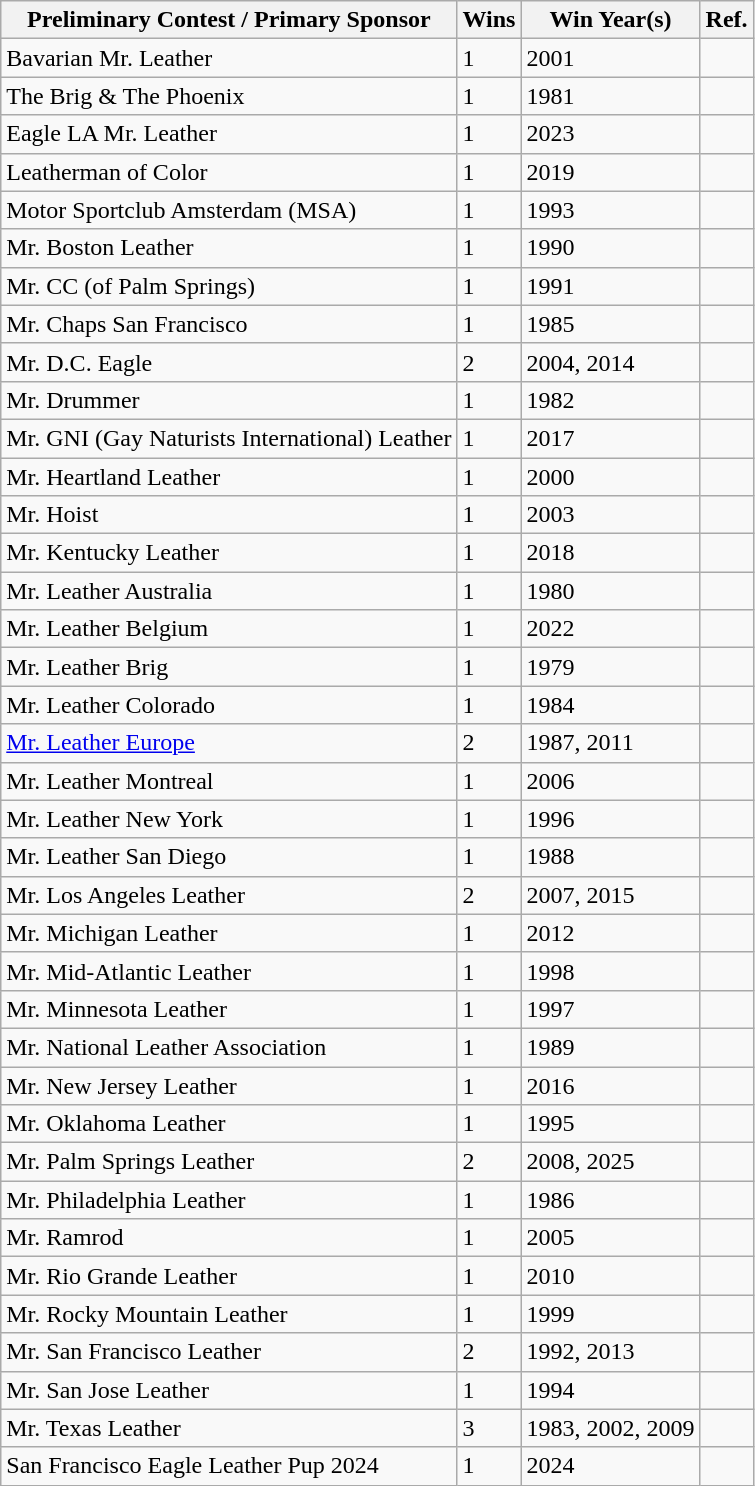<table class="wikitable sortable mw-collapsible">
<tr>
<th>Preliminary Contest / Primary Sponsor</th>
<th>Wins</th>
<th>Win Year(s)</th>
<th>Ref.</th>
</tr>
<tr>
<td>Bavarian Mr. Leather</td>
<td>1</td>
<td>2001</td>
<td></td>
</tr>
<tr>
<td>The Brig & The Phoenix</td>
<td>1</td>
<td>1981</td>
<td></td>
</tr>
<tr>
<td>Eagle LA Mr. Leather</td>
<td>1</td>
<td>2023</td>
<td></td>
</tr>
<tr>
<td>Leatherman of Color</td>
<td>1</td>
<td>2019</td>
<td></td>
</tr>
<tr>
<td>Motor Sportclub Amsterdam (MSA)</td>
<td>1</td>
<td>1993</td>
<td></td>
</tr>
<tr>
<td>Mr. Boston Leather</td>
<td>1</td>
<td>1990</td>
<td></td>
</tr>
<tr>
<td>Mr. CC (of Palm Springs)</td>
<td>1</td>
<td>1991</td>
<td></td>
</tr>
<tr>
<td>Mr. Chaps San Francisco</td>
<td>1</td>
<td>1985</td>
<td></td>
</tr>
<tr>
<td>Mr. D.C. Eagle</td>
<td>2</td>
<td>2004, 2014</td>
<td></td>
</tr>
<tr>
<td>Mr. Drummer</td>
<td>1</td>
<td>1982</td>
<td></td>
</tr>
<tr>
<td>Mr. GNI (Gay Naturists International) Leather</td>
<td>1</td>
<td>2017</td>
<td></td>
</tr>
<tr>
<td>Mr. Heartland Leather</td>
<td>1</td>
<td>2000</td>
<td></td>
</tr>
<tr>
<td>Mr. Hoist</td>
<td>1</td>
<td>2003</td>
<td></td>
</tr>
<tr>
<td>Mr. Kentucky Leather</td>
<td>1</td>
<td>2018</td>
<td></td>
</tr>
<tr>
<td>Mr. Leather Australia</td>
<td>1</td>
<td>1980</td>
<td></td>
</tr>
<tr>
<td>Mr. Leather Belgium</td>
<td>1</td>
<td>2022</td>
<td></td>
</tr>
<tr>
<td>Mr. Leather Brig</td>
<td>1</td>
<td>1979</td>
<td></td>
</tr>
<tr>
<td>Mr. Leather Colorado</td>
<td>1</td>
<td>1984</td>
<td></td>
</tr>
<tr>
<td><a href='#'>Mr. Leather Europe</a></td>
<td>2</td>
<td>1987, 2011</td>
<td></td>
</tr>
<tr>
<td>Mr. Leather Montreal</td>
<td>1</td>
<td>2006</td>
<td></td>
</tr>
<tr>
<td>Mr. Leather New York</td>
<td>1</td>
<td>1996</td>
<td></td>
</tr>
<tr>
<td>Mr. Leather San Diego</td>
<td>1</td>
<td>1988</td>
<td></td>
</tr>
<tr>
<td>Mr. Los Angeles Leather</td>
<td>2</td>
<td>2007, 2015</td>
<td></td>
</tr>
<tr>
<td>Mr. Michigan Leather</td>
<td>1</td>
<td>2012</td>
<td></td>
</tr>
<tr>
<td>Mr. Mid-Atlantic Leather</td>
<td>1</td>
<td>1998</td>
<td></td>
</tr>
<tr>
<td>Mr. Minnesota Leather</td>
<td>1</td>
<td>1997</td>
<td></td>
</tr>
<tr>
<td>Mr. National Leather Association</td>
<td>1</td>
<td>1989</td>
<td></td>
</tr>
<tr>
<td>Mr. New Jersey Leather</td>
<td>1</td>
<td>2016</td>
<td></td>
</tr>
<tr>
<td>Mr. Oklahoma Leather</td>
<td>1</td>
<td>1995</td>
<td></td>
</tr>
<tr>
<td>Mr. Palm Springs Leather</td>
<td>2</td>
<td>2008, 2025</td>
<td></td>
</tr>
<tr>
<td>Mr. Philadelphia Leather</td>
<td>1</td>
<td>1986</td>
<td></td>
</tr>
<tr>
<td>Mr. Ramrod</td>
<td>1</td>
<td>2005</td>
<td></td>
</tr>
<tr>
<td>Mr. Rio Grande Leather</td>
<td>1</td>
<td>2010</td>
<td></td>
</tr>
<tr>
<td>Mr. Rocky Mountain Leather</td>
<td>1</td>
<td>1999</td>
<td></td>
</tr>
<tr>
<td>Mr. San Francisco Leather</td>
<td>2</td>
<td>1992, 2013</td>
<td></td>
</tr>
<tr>
<td>Mr. San Jose Leather</td>
<td>1</td>
<td>1994</td>
<td></td>
</tr>
<tr>
<td>Mr. Texas Leather</td>
<td>3</td>
<td>1983, 2002, 2009</td>
<td></td>
</tr>
<tr>
<td>San Francisco Eagle Leather Pup 2024</td>
<td>1</td>
<td>2024</td>
<td></td>
</tr>
</table>
